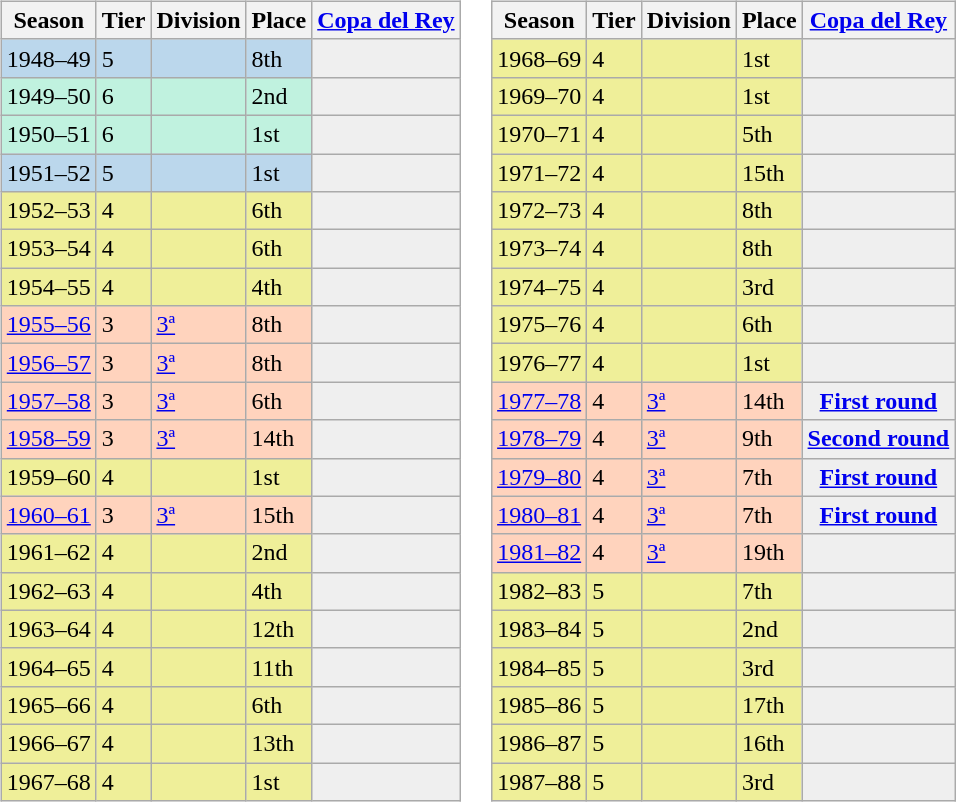<table>
<tr>
<td valign="top" width=0%><br><table class="wikitable">
<tr style="background:#f0f6fa;">
<th>Season</th>
<th>Tier</th>
<th>Division</th>
<th>Place</th>
<th><a href='#'>Copa del Rey</a></th>
</tr>
<tr>
<td style="background:#BBD7EC;">1948–49</td>
<td style="background:#BBD7EC;">5</td>
<td style="background:#BBD7EC;"></td>
<td style="background:#BBD7EC;">8th</td>
<th style="background:#efefef;"></th>
</tr>
<tr>
<td style="background:#C0F2DF;">1949–50</td>
<td style="background:#C0F2DF;">6</td>
<td style="background:#C0F2DF;"></td>
<td style="background:#C0F2DF;">2nd</td>
<th style="background:#efefef;"></th>
</tr>
<tr>
<td style="background:#C0F2DF;">1950–51</td>
<td style="background:#C0F2DF;">6</td>
<td style="background:#C0F2DF;"></td>
<td style="background:#C0F2DF;">1st</td>
<th style="background:#efefef;"></th>
</tr>
<tr>
<td style="background:#BBD7EC;">1951–52</td>
<td style="background:#BBD7EC;">5</td>
<td style="background:#BBD7EC;"></td>
<td style="background:#BBD7EC;">1st</td>
<th style="background:#efefef;"></th>
</tr>
<tr>
<td style="background:#EFEF99;">1952–53</td>
<td style="background:#EFEF99;">4</td>
<td style="background:#EFEF99;"></td>
<td style="background:#EFEF99;">6th</td>
<td style="background:#efefef;"></td>
</tr>
<tr>
<td style="background:#EFEF99;">1953–54</td>
<td style="background:#EFEF99;">4</td>
<td style="background:#EFEF99;"></td>
<td style="background:#EFEF99;">6th</td>
<td style="background:#efefef;"></td>
</tr>
<tr>
<td style="background:#EFEF99;">1954–55</td>
<td style="background:#EFEF99;">4</td>
<td style="background:#EFEF99;"></td>
<td style="background:#EFEF99;">4th</td>
<td style="background:#efefef;"></td>
</tr>
<tr>
<td style="background:#FFD3BD;"><a href='#'>1955–56</a></td>
<td style="background:#FFD3BD;">3</td>
<td style="background:#FFD3BD;"><a href='#'>3ª</a></td>
<td style="background:#FFD3BD;">8th</td>
<td style="background:#efefef;"></td>
</tr>
<tr>
<td style="background:#FFD3BD;"><a href='#'>1956–57</a></td>
<td style="background:#FFD3BD;">3</td>
<td style="background:#FFD3BD;"><a href='#'>3ª</a></td>
<td style="background:#FFD3BD;">8th</td>
<td style="background:#efefef;"></td>
</tr>
<tr>
<td style="background:#FFD3BD;"><a href='#'>1957–58</a></td>
<td style="background:#FFD3BD;">3</td>
<td style="background:#FFD3BD;"><a href='#'>3ª</a></td>
<td style="background:#FFD3BD;">6th</td>
<td style="background:#efefef;"></td>
</tr>
<tr>
<td style="background:#FFD3BD;"><a href='#'>1958–59</a></td>
<td style="background:#FFD3BD;">3</td>
<td style="background:#FFD3BD;"><a href='#'>3ª</a></td>
<td style="background:#FFD3BD;">14th</td>
<td style="background:#efefef;"></td>
</tr>
<tr>
<td style="background:#EFEF99;">1959–60</td>
<td style="background:#EFEF99;">4</td>
<td style="background:#EFEF99;"></td>
<td style="background:#EFEF99;">1st</td>
<td style="background:#efefef;"></td>
</tr>
<tr>
<td style="background:#FFD3BD;"><a href='#'>1960–61</a></td>
<td style="background:#FFD3BD;">3</td>
<td style="background:#FFD3BD;"><a href='#'>3ª</a></td>
<td style="background:#FFD3BD;">15th</td>
<td style="background:#efefef;"></td>
</tr>
<tr>
<td style="background:#EFEF99;">1961–62</td>
<td style="background:#EFEF99;">4</td>
<td style="background:#EFEF99;"></td>
<td style="background:#EFEF99;">2nd</td>
<td style="background:#efefef;"></td>
</tr>
<tr>
<td style="background:#EFEF99;">1962–63</td>
<td style="background:#EFEF99;">4</td>
<td style="background:#EFEF99;"></td>
<td style="background:#EFEF99;">4th</td>
<td style="background:#efefef;"></td>
</tr>
<tr>
<td style="background:#EFEF99;">1963–64</td>
<td style="background:#EFEF99;">4</td>
<td style="background:#EFEF99;"></td>
<td style="background:#EFEF99;">12th</td>
<td style="background:#efefef;"></td>
</tr>
<tr>
<td style="background:#EFEF99;">1964–65</td>
<td style="background:#EFEF99;">4</td>
<td style="background:#EFEF99;"></td>
<td style="background:#EFEF99;">11th</td>
<td style="background:#efefef;"></td>
</tr>
<tr>
<td style="background:#EFEF99;">1965–66</td>
<td style="background:#EFEF99;">4</td>
<td style="background:#EFEF99;"></td>
<td style="background:#EFEF99;">6th</td>
<td style="background:#efefef;"></td>
</tr>
<tr>
<td style="background:#EFEF99;">1966–67</td>
<td style="background:#EFEF99;">4</td>
<td style="background:#EFEF99;"></td>
<td style="background:#EFEF99;">13th</td>
<td style="background:#efefef;"></td>
</tr>
<tr>
<td style="background:#EFEF99;">1967–68</td>
<td style="background:#EFEF99;">4</td>
<td style="background:#EFEF99;"></td>
<td style="background:#EFEF99;">1st</td>
<td style="background:#efefef;"></td>
</tr>
</table>
</td>
<td valign="top" width=0%><br><table class="wikitable">
<tr style="background:#f0f6fa;">
<th>Season</th>
<th>Tier</th>
<th>Division</th>
<th>Place</th>
<th><a href='#'>Copa del Rey</a></th>
</tr>
<tr>
<td style="background:#EFEF99;">1968–69</td>
<td style="background:#EFEF99;">4</td>
<td style="background:#EFEF99;"></td>
<td style="background:#EFEF99;">1st</td>
<td style="background:#efefef;"></td>
</tr>
<tr>
<td style="background:#EFEF99;">1969–70</td>
<td style="background:#EFEF99;">4</td>
<td style="background:#EFEF99;"></td>
<td style="background:#EFEF99;">1st</td>
<td style="background:#efefef;"></td>
</tr>
<tr>
<td style="background:#EFEF99;">1970–71</td>
<td style="background:#EFEF99;">4</td>
<td style="background:#EFEF99;"></td>
<td style="background:#EFEF99;">5th</td>
<td style="background:#efefef;"></td>
</tr>
<tr>
<td style="background:#EFEF99;">1971–72</td>
<td style="background:#EFEF99;">4</td>
<td style="background:#EFEF99;"></td>
<td style="background:#EFEF99;">15th</td>
<td style="background:#efefef;"></td>
</tr>
<tr>
<td style="background:#EFEF99;">1972–73</td>
<td style="background:#EFEF99;">4</td>
<td style="background:#EFEF99;"></td>
<td style="background:#EFEF99;">8th</td>
<td style="background:#efefef;"></td>
</tr>
<tr>
<td style="background:#EFEF99;">1973–74</td>
<td style="background:#EFEF99;">4</td>
<td style="background:#EFEF99;"></td>
<td style="background:#EFEF99;">8th</td>
<td style="background:#efefef;"></td>
</tr>
<tr>
<td style="background:#EFEF99;">1974–75</td>
<td style="background:#EFEF99;">4</td>
<td style="background:#EFEF99;"></td>
<td style="background:#EFEF99;">3rd</td>
<td style="background:#efefef;"></td>
</tr>
<tr>
<td style="background:#EFEF99;">1975–76</td>
<td style="background:#EFEF99;">4</td>
<td style="background:#EFEF99;"></td>
<td style="background:#EFEF99;">6th</td>
<td style="background:#efefef;"></td>
</tr>
<tr>
<td style="background:#EFEF99;">1976–77</td>
<td style="background:#EFEF99;">4</td>
<td style="background:#EFEF99;"></td>
<td style="background:#EFEF99;">1st</td>
<td style="background:#efefef;"></td>
</tr>
<tr>
<td style="background:#FFD3BD;"><a href='#'>1977–78</a></td>
<td style="background:#FFD3BD;">4</td>
<td style="background:#FFD3BD;"><a href='#'>3ª</a></td>
<td style="background:#FFD3BD;">14th</td>
<th style="background:#efefef;"><a href='#'>First round</a></th>
</tr>
<tr>
<td style="background:#FFD3BD;"><a href='#'>1978–79</a></td>
<td style="background:#FFD3BD;">4</td>
<td style="background:#FFD3BD;"><a href='#'>3ª</a></td>
<td style="background:#FFD3BD;">9th</td>
<th style="background:#efefef;"><a href='#'>Second round</a></th>
</tr>
<tr>
<td style="background:#FFD3BD;"><a href='#'>1979–80</a></td>
<td style="background:#FFD3BD;">4</td>
<td style="background:#FFD3BD;"><a href='#'>3ª</a></td>
<td style="background:#FFD3BD;">7th</td>
<th style="background:#efefef;"><a href='#'>First round</a></th>
</tr>
<tr>
<td style="background:#FFD3BD;"><a href='#'>1980–81</a></td>
<td style="background:#FFD3BD;">4</td>
<td style="background:#FFD3BD;"><a href='#'>3ª</a></td>
<td style="background:#FFD3BD;">7th</td>
<th style="background:#efefef;"><a href='#'>First round</a></th>
</tr>
<tr>
<td style="background:#FFD3BD;"><a href='#'>1981–82</a></td>
<td style="background:#FFD3BD;">4</td>
<td style="background:#FFD3BD;"><a href='#'>3ª</a></td>
<td style="background:#FFD3BD;">19th</td>
<td style="background:#efefef;"></td>
</tr>
<tr>
<td style="background:#EFEF99;">1982–83</td>
<td style="background:#EFEF99;">5</td>
<td style="background:#EFEF99;"></td>
<td style="background:#EFEF99;">7th</td>
<td style="background:#efefef;"></td>
</tr>
<tr>
<td style="background:#EFEF99;">1983–84</td>
<td style="background:#EFEF99;">5</td>
<td style="background:#EFEF99;"></td>
<td style="background:#EFEF99;">2nd</td>
<td style="background:#efefef;"></td>
</tr>
<tr>
<td style="background:#EFEF99;">1984–85</td>
<td style="background:#EFEF99;">5</td>
<td style="background:#EFEF99;"></td>
<td style="background:#EFEF99;">3rd</td>
<td style="background:#efefef;"></td>
</tr>
<tr>
<td style="background:#EFEF99;">1985–86</td>
<td style="background:#EFEF99;">5</td>
<td style="background:#EFEF99;"></td>
<td style="background:#EFEF99;">17th</td>
<td style="background:#efefef;"></td>
</tr>
<tr>
<td style="background:#EFEF99;">1986–87</td>
<td style="background:#EFEF99;">5</td>
<td style="background:#EFEF99;"></td>
<td style="background:#EFEF99;">16th</td>
<td style="background:#efefef;"></td>
</tr>
<tr>
<td style="background:#EFEF99;">1987–88</td>
<td style="background:#EFEF99;">5</td>
<td style="background:#EFEF99;"></td>
<td style="background:#EFEF99;">3rd</td>
<td style="background:#efefef;"></td>
</tr>
</table>
</td>
</tr>
</table>
